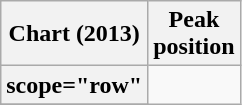<table class="wikitable sortable plainrowheaders">
<tr>
<th scope="col">Chart (2013)</th>
<th scope="col">Peak<br>position</th>
</tr>
<tr>
<th>scope="row"</th>
</tr>
<tr>
</tr>
</table>
